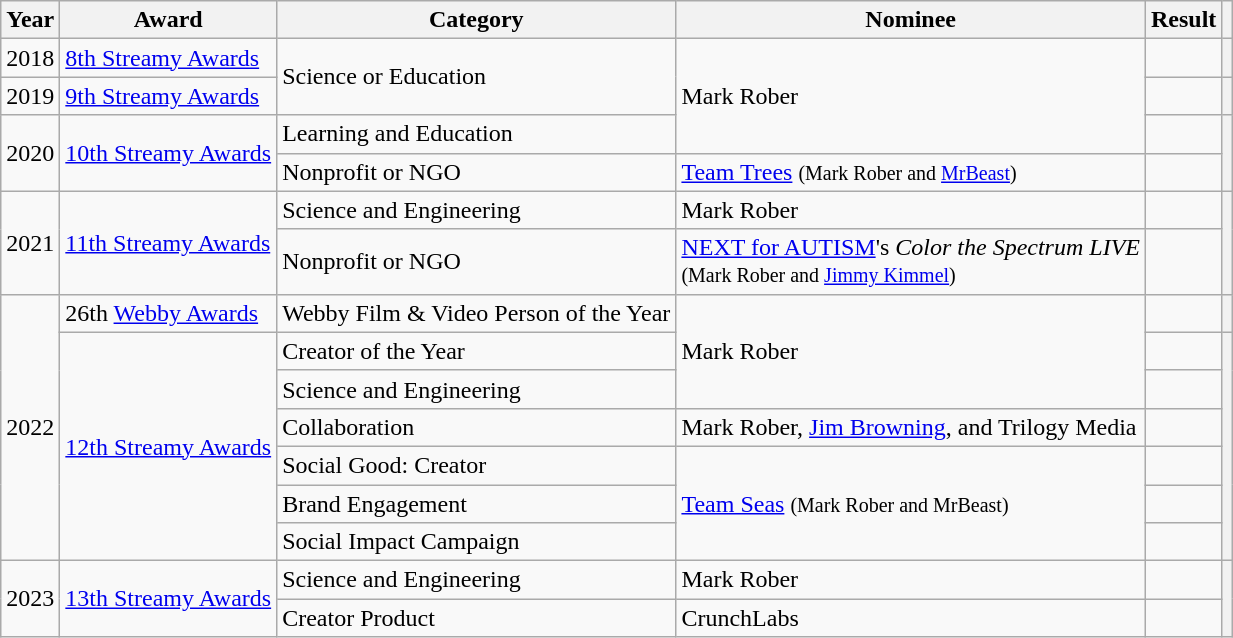<table class="wikitable sortable">
<tr>
<th>Year</th>
<th>Award</th>
<th>Category</th>
<th>Nominee</th>
<th>Result</th>
<th></th>
</tr>
<tr>
<td>2018</td>
<td><a href='#'>8th Streamy Awards</a></td>
<td rowspan="2">Science or Education</td>
<td rowspan="3">Mark Rober</td>
<td></td>
<th align="center"></th>
</tr>
<tr>
<td>2019</td>
<td><a href='#'>9th Streamy Awards</a></td>
<td></td>
<th align="center"></th>
</tr>
<tr>
<td rowspan="2">2020</td>
<td rowspan="2"><a href='#'>10th Streamy Awards</a></td>
<td>Learning and Education</td>
<td></td>
<th align="center" rowspan="2"></th>
</tr>
<tr>
<td>Nonprofit or NGO</td>
<td><a href='#'>Team Trees</a> <small>(Mark Rober and <a href='#'>MrBeast</a>)</small></td>
<td></td>
</tr>
<tr>
<td rowspan="2">2021</td>
<td rowspan="2"><a href='#'>11th Streamy Awards</a></td>
<td>Science and Engineering</td>
<td>Mark Rober</td>
<td></td>
<th align="center" rowspan="2"></th>
</tr>
<tr>
<td>Nonprofit or NGO</td>
<td><a href='#'>NEXT for AUTISM</a>'s <em>Color the Spectrum LIVE</em><br><small>(Mark Rober and <a href='#'>Jimmy Kimmel</a>)</small></td>
<td></td>
</tr>
<tr>
<td rowspan="7">2022</td>
<td>26th <a href='#'>Webby Awards</a></td>
<td>Webby Film & Video Person of the Year</td>
<td rowspan="3">Mark Rober</td>
<td></td>
<th align="center"></th>
</tr>
<tr>
<td rowspan="6"><a href='#'>12th Streamy Awards</a></td>
<td>Creator of the Year</td>
<td></td>
<th align="center" rowspan="6"></th>
</tr>
<tr>
<td>Science and Engineering</td>
<td></td>
</tr>
<tr>
<td>Collaboration</td>
<td>Mark Rober, <a href='#'>Jim Browning</a>, and Trilogy Media</td>
<td></td>
</tr>
<tr>
<td>Social Good: Creator</td>
<td rowspan="3"><a href='#'>Team Seas</a> <small>(Mark Rober and MrBeast)</small></td>
<td></td>
</tr>
<tr>
<td>Brand Engagement</td>
<td></td>
</tr>
<tr>
<td>Social Impact Campaign</td>
<td></td>
</tr>
<tr>
<td rowspan="2">2023</td>
<td rowspan="2"><a href='#'>13th Streamy Awards</a></td>
<td>Science and Engineering</td>
<td>Mark Rober</td>
<td></td>
<th rowspan="2"></th>
</tr>
<tr>
<td>Creator Product</td>
<td>CrunchLabs</td>
<td></td>
</tr>
</table>
